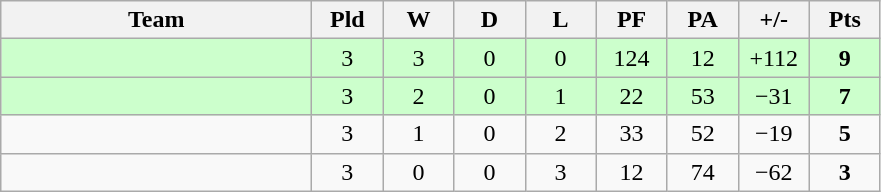<table class="wikitable" style="text-align: center;">
<tr>
<th width="200">Team</th>
<th width="40">Pld</th>
<th width="40">W</th>
<th width="40">D</th>
<th width="40">L</th>
<th width="40">PF</th>
<th width="40">PA</th>
<th width="40">+/-</th>
<th width="40">Pts</th>
</tr>
<tr style="background-color:#ccffcc">
<td style="text-align:left;"></td>
<td>3</td>
<td>3</td>
<td>0</td>
<td>0</td>
<td>124</td>
<td>12</td>
<td>+112</td>
<td><strong>9</strong></td>
</tr>
<tr style="background-color:#ccffcc">
<td style="text-align:left;"></td>
<td>3</td>
<td>2</td>
<td>0</td>
<td>1</td>
<td>22</td>
<td>53</td>
<td>−31</td>
<td><strong>7</strong></td>
</tr>
<tr>
<td style="text-align:left;"></td>
<td>3</td>
<td>1</td>
<td>0</td>
<td>2</td>
<td>33</td>
<td>52</td>
<td>−19</td>
<td><strong>5</strong></td>
</tr>
<tr>
<td style="text-align:left;"></td>
<td>3</td>
<td>0</td>
<td>0</td>
<td>3</td>
<td>12</td>
<td>74</td>
<td>−62</td>
<td><strong>3</strong></td>
</tr>
</table>
